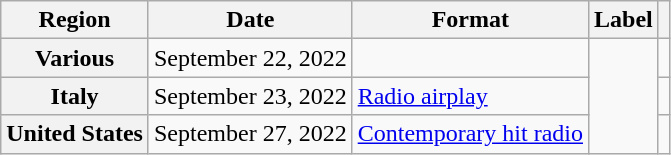<table class="wikitable plainrowheaders">
<tr>
<th scope="col">Region</th>
<th scope="col">Date</th>
<th scope="col">Format</th>
<th scope="col">Label</th>
<th scope="col"></th>
</tr>
<tr>
<th scope="row">Various</th>
<td>September 22, 2022</td>
<td></td>
<td rowspan="3"></td>
<td></td>
</tr>
<tr>
<th scope="row">Italy</th>
<td>September 23, 2022</td>
<td><a href='#'>Radio airplay</a></td>
<td></td>
</tr>
<tr>
<th scope="row">United States</th>
<td>September 27, 2022</td>
<td><a href='#'>Contemporary hit radio</a></td>
<td></td>
</tr>
</table>
